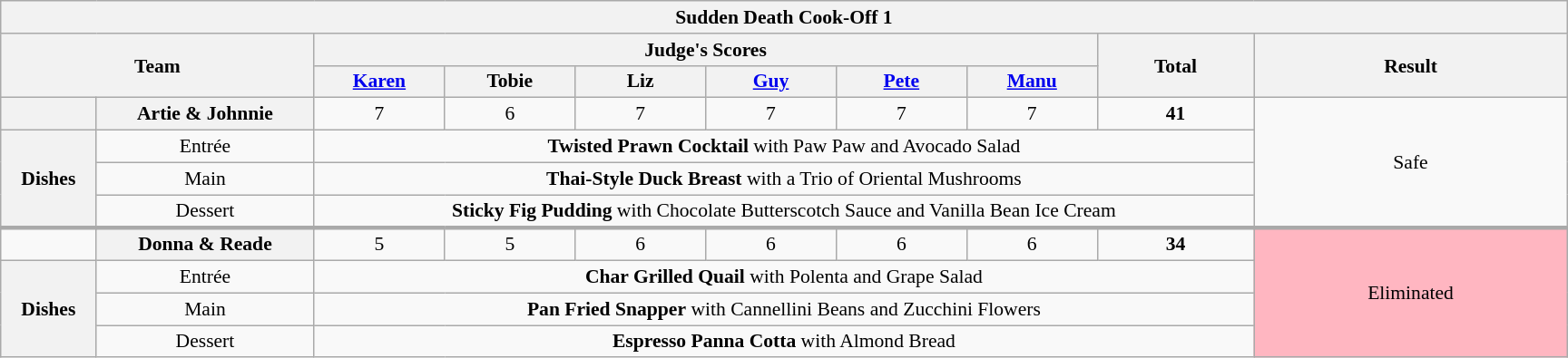<table class="wikitable plainrowheaders" style="text-align:center; font-size:90%; width:80em; margin:1em auto;">
<tr>
<th colspan="10" >Sudden Death Cook-Off 1</th>
</tr>
<tr>
<th rowspan="2" style="width:20%;" colspan="2">Team</th>
<th colspan="6" style="width:50%;">Judge's Scores</th>
<th rowspan="2" style="width:10%;">Total<br></th>
<th rowspan="2" style="width:20%;">Result</th>
</tr>
<tr>
<th style="width:50px;"><a href='#'>Karen</a></th>
<th style="width:50px;">Tobie</th>
<th style="width:50px;">Liz</th>
<th style="width:50px;"><a href='#'>Guy</a></th>
<th style="width:50px;"><a href='#'>Pete</a></th>
<th style="width:50px;"><a href='#'>Manu</a></th>
</tr>
<tr>
<th></th>
<th style="text-align:centre">Artie & Johnnie</th>
<td>7</td>
<td>6</td>
<td>7</td>
<td>7</td>
<td>7</td>
<td>7</td>
<td><strong>41</strong></td>
<td rowspan="4">Safe</td>
</tr>
<tr>
<th rowspan="3">Dishes</th>
<td>Entrée</td>
<td colspan="7"><strong>Twisted Prawn Cocktail</strong> with Paw Paw and Avocado Salad</td>
</tr>
<tr>
<td>Main</td>
<td colspan="7"><strong>Thai-Style Duck Breast</strong> with a Trio of Oriental Mushrooms</td>
</tr>
<tr>
<td>Dessert</td>
<td colspan="7"><strong>Sticky Fig Pudding</strong> with Chocolate Butterscotch Sauce and Vanilla Bean Ice Cream</td>
</tr>
<tr style="border-top:3px solid #aaa;">
</tr>
<tr>
<td></td>
<th style="text-align:centre">Donna & Reade</th>
<td>5</td>
<td>5</td>
<td>6</td>
<td>6</td>
<td>6</td>
<td>6</td>
<td><strong>34</strong></td>
<td rowspan="4" style="background:lightpink">Eliminated</td>
</tr>
<tr>
<th rowspan="3">Dishes</th>
<td>Entrée</td>
<td colspan="7"><strong>Char Grilled Quail</strong> with Polenta and Grape Salad</td>
</tr>
<tr>
<td>Main</td>
<td colspan="7"><strong>Pan Fried Snapper</strong> with Cannellini Beans and Zucchini Flowers</td>
</tr>
<tr>
<td>Dessert</td>
<td colspan="7"><strong>Espresso Panna Cotta</strong> with Almond Bread</td>
</tr>
</table>
